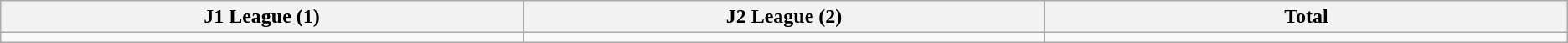<table class="wikitable">
<tr>
<th width="5%">J1 League (1)</th>
<th width="5%">J2 League (2)</th>
<th width="5%">Total</th>
</tr>
<tr>
<td></td>
<td></td>
<td></td>
</tr>
</table>
